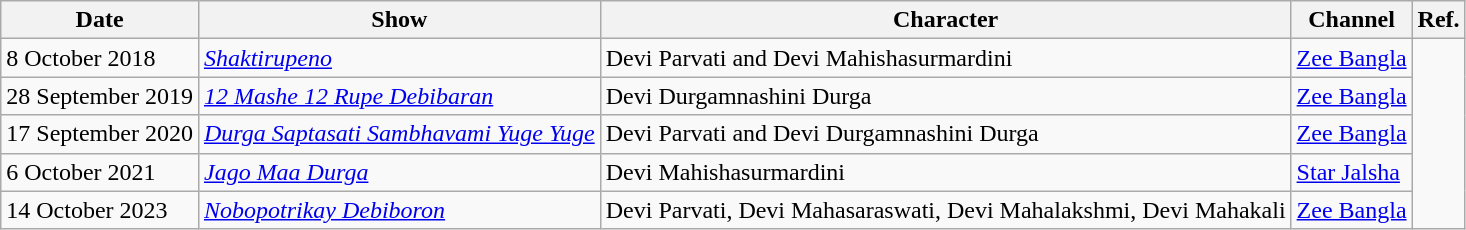<table class="wikitable">
<tr>
<th>Date</th>
<th>Show</th>
<th>Character</th>
<th>Channel</th>
<th>Ref.</th>
</tr>
<tr>
<td>8 October 2018</td>
<td><em><a href='#'>Shaktirupeno</a></em></td>
<td>Devi Parvati and Devi Mahishasurmardini</td>
<td><a href='#'>Zee Bangla</a></td>
</tr>
<tr>
<td>28 September 2019</td>
<td><em><a href='#'>12 Mashe 12 Rupe Debibaran</a></em></td>
<td>Devi Durgamnashini Durga</td>
<td><a href='#'>Zee Bangla</a></td>
</tr>
<tr>
<td>17 September 2020</td>
<td><em><a href='#'>Durga Saptasati Sambhavami Yuge Yuge</a></em></td>
<td>Devi Parvati and Devi Durgamnashini Durga</td>
<td><a href='#'>Zee Bangla</a></td>
</tr>
<tr>
<td>6 October 2021</td>
<td><em><a href='#'>Jago Maa Durga</a></em></td>
<td>Devi Mahishasurmardini</td>
<td><a href='#'>Star Jalsha</a></td>
</tr>
<tr>
<td>14 October 2023</td>
<td><em><a href='#'>Nobopotrikay Debiboron</a></em></td>
<td>Devi Parvati, Devi Mahasaraswati, Devi Mahalakshmi, Devi Mahakali</td>
<td><a href='#'>Zee Bangla</a></td>
</tr>
</table>
